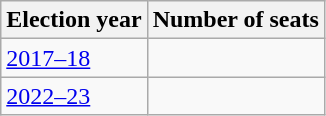<table class="wikitable">
<tr>
<th>Election year</th>
<th>Number of seats</th>
</tr>
<tr>
<td><a href='#'>2017–18</a></td>
<td></td>
</tr>
<tr>
<td><a href='#'>2022–23</a></td>
<td></td>
</tr>
</table>
